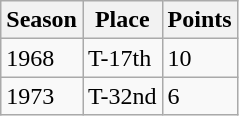<table class="wikitable">
<tr>
<th>Season</th>
<th>Place</th>
<th>Points</th>
</tr>
<tr>
<td>1968</td>
<td>T-17th</td>
<td>10</td>
</tr>
<tr>
<td>1973</td>
<td>T-32nd</td>
<td>6</td>
</tr>
</table>
